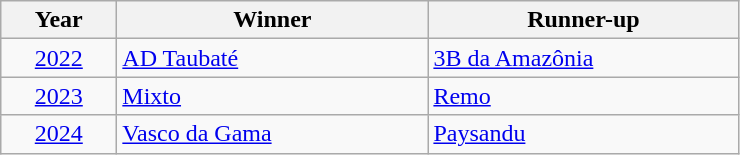<table class="wikitable">
<tr>
<th width=70>Year</th>
<th width=200>Winner</th>
<th width=200>Runner-up</th>
</tr>
<tr>
<td align=center><a href='#'>2022</a></td>
<td> <a href='#'>AD Taubaté</a></td>
<td> <a href='#'>3B da Amazônia</a></td>
</tr>
<tr>
<td align=center><a href='#'>2023</a></td>
<td> <a href='#'>Mixto</a></td>
<td> <a href='#'>Remo</a></td>
</tr>
<tr>
<td align=center><a href='#'>2024</a></td>
<td> <a href='#'>Vasco da Gama</a></td>
<td> <a href='#'>Paysandu</a></td>
</tr>
</table>
